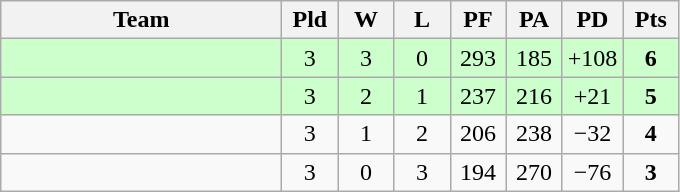<table class=wikitable style="text-align:center">
<tr>
<th width=180>Team</th>
<th width=30>Pld</th>
<th width=30>W</th>
<th width=30>L</th>
<th width=30>PF</th>
<th width=30>PA</th>
<th width=30>PD</th>
<th width=30>Pts</th>
</tr>
<tr align=center bgcolor="#ccffcc">
<td align=left></td>
<td>3</td>
<td>3</td>
<td>0</td>
<td>293</td>
<td>185</td>
<td>+108</td>
<td><strong>6</strong></td>
</tr>
<tr align=center bgcolor="#ccffcc">
<td align=left></td>
<td>3</td>
<td>2</td>
<td>1</td>
<td>237</td>
<td>216</td>
<td>+21</td>
<td><strong>5</strong></td>
</tr>
<tr align=center>
<td align=left></td>
<td>3</td>
<td>1</td>
<td>2</td>
<td>206</td>
<td>238</td>
<td>−32</td>
<td><strong>4</strong></td>
</tr>
<tr align=center>
<td align=left></td>
<td>3</td>
<td>0</td>
<td>3</td>
<td>194</td>
<td>270</td>
<td>−76</td>
<td><strong>3</strong></td>
</tr>
</table>
